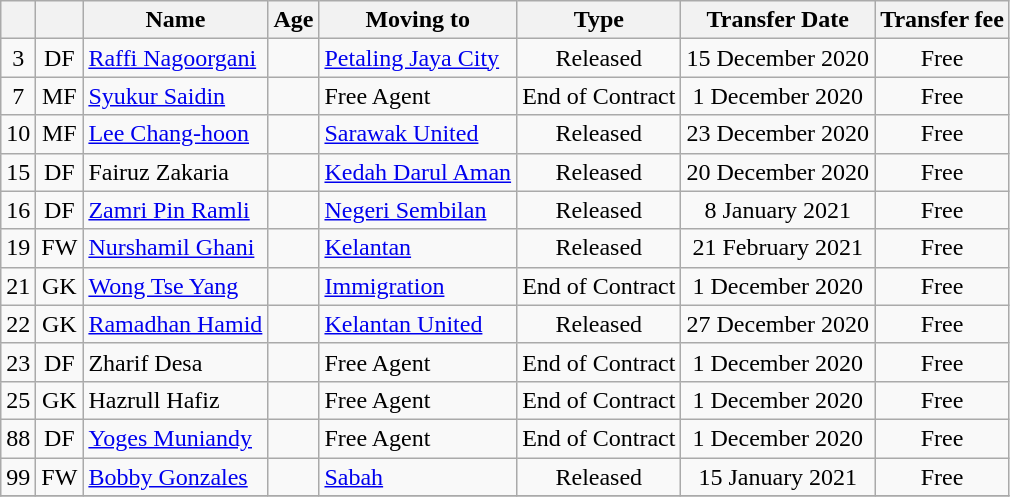<table class="wikitable" style="text-align:center;">
<tr>
<th></th>
<th></th>
<th>Name</th>
<th>Age</th>
<th>Moving to</th>
<th>Type</th>
<th>Transfer Date</th>
<th>Transfer fee</th>
</tr>
<tr>
<td>3</td>
<td>DF</td>
<td align=left> <a href='#'>Raffi Nagoorgani</a></td>
<td></td>
<td align=left> <a href='#'>Petaling Jaya City</a></td>
<td>Released</td>
<td>15 December 2020</td>
<td>Free</td>
</tr>
<tr>
<td>7</td>
<td>MF</td>
<td align=left> <a href='#'>Syukur Saidin</a></td>
<td></td>
<td align=left>Free Agent</td>
<td>End of Contract</td>
<td>1 December 2020</td>
<td>Free</td>
</tr>
<tr>
<td>10</td>
<td>MF</td>
<td align=left> <a href='#'>Lee Chang-hoon</a></td>
<td></td>
<td align=left> <a href='#'>Sarawak United</a></td>
<td>Released</td>
<td>23 December 2020</td>
<td>Free</td>
</tr>
<tr>
<td>15</td>
<td>DF</td>
<td align=left> Fairuz Zakaria</td>
<td></td>
<td align=left> <a href='#'>Kedah Darul Aman</a></td>
<td>Released</td>
<td>20 December 2020</td>
<td>Free</td>
</tr>
<tr>
<td>16</td>
<td>DF</td>
<td align=left> <a href='#'>Zamri Pin Ramli</a></td>
<td></td>
<td align=left> <a href='#'>Negeri Sembilan</a></td>
<td>Released</td>
<td>8 January 2021</td>
<td>Free</td>
</tr>
<tr>
<td>19</td>
<td>FW</td>
<td align=left> <a href='#'>Nurshamil Ghani</a></td>
<td></td>
<td align=left> <a href='#'>Kelantan</a></td>
<td>Released</td>
<td>21 February 2021</td>
<td>Free</td>
</tr>
<tr>
<td>21</td>
<td>GK</td>
<td align=left>  <a href='#'>Wong Tse Yang</a></td>
<td></td>
<td align=left>  <a href='#'>Immigration</a></td>
<td>End of Contract</td>
<td>1 December 2020</td>
<td>Free</td>
</tr>
<tr>
<td>22</td>
<td>GK</td>
<td align=left> <a href='#'>Ramadhan Hamid</a></td>
<td></td>
<td align=left> <a href='#'>Kelantan United</a></td>
<td>Released</td>
<td>27 December 2020</td>
<td>Free</td>
</tr>
<tr>
<td>23</td>
<td>DF</td>
<td align=left> Zharif Desa</td>
<td></td>
<td align=left>Free Agent</td>
<td>End of Contract</td>
<td>1 December 2020</td>
<td>Free</td>
</tr>
<tr>
<td>25</td>
<td>GK</td>
<td align=left> Hazrull Hafiz</td>
<td></td>
<td align=left>Free Agent</td>
<td>End of Contract</td>
<td>1 December 2020</td>
<td>Free</td>
</tr>
<tr>
<td>88</td>
<td>DF</td>
<td align=left> <a href='#'>Yoges Muniandy</a></td>
<td></td>
<td align=left>Free Agent</td>
<td>End of Contract</td>
<td>1 December 2020</td>
<td>Free</td>
</tr>
<tr>
<td>99</td>
<td>FW</td>
<td align=left> <a href='#'>Bobby Gonzales</a></td>
<td></td>
<td align=left> <a href='#'>Sabah</a></td>
<td>Released</td>
<td>15 January 2021</td>
<td>Free</td>
</tr>
<tr>
</tr>
</table>
